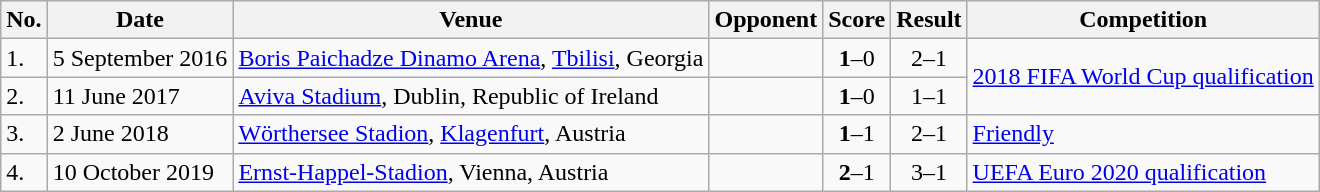<table class="wikitable sortable">
<tr>
<th>No.</th>
<th>Date</th>
<th>Venue</th>
<th>Opponent</th>
<th>Score</th>
<th>Result</th>
<th>Competition</th>
</tr>
<tr>
<td>1.</td>
<td>5 September 2016</td>
<td><a href='#'>Boris Paichadze Dinamo Arena</a>, <a href='#'>Tbilisi</a>, Georgia</td>
<td></td>
<td align=center><strong>1</strong>–0</td>
<td align=center>2–1</td>
<td rowspan=2><a href='#'>2018 FIFA World Cup qualification</a></td>
</tr>
<tr>
<td>2.</td>
<td>11 June 2017</td>
<td><a href='#'>Aviva Stadium</a>, Dublin, Republic of Ireland</td>
<td></td>
<td align=center><strong>1</strong>–0</td>
<td align=center>1–1</td>
</tr>
<tr>
<td>3.</td>
<td>2 June 2018</td>
<td><a href='#'>Wörthersee Stadion</a>, <a href='#'>Klagenfurt</a>, Austria</td>
<td></td>
<td align=center><strong>1</strong>–1</td>
<td align=center>2–1</td>
<td><a href='#'>Friendly</a></td>
</tr>
<tr>
<td>4.</td>
<td>10 October 2019</td>
<td><a href='#'>Ernst-Happel-Stadion</a>, Vienna, Austria</td>
<td></td>
<td align=center><strong>2</strong>–1</td>
<td align=center>3–1</td>
<td><a href='#'>UEFA Euro 2020 qualification</a></td>
</tr>
</table>
